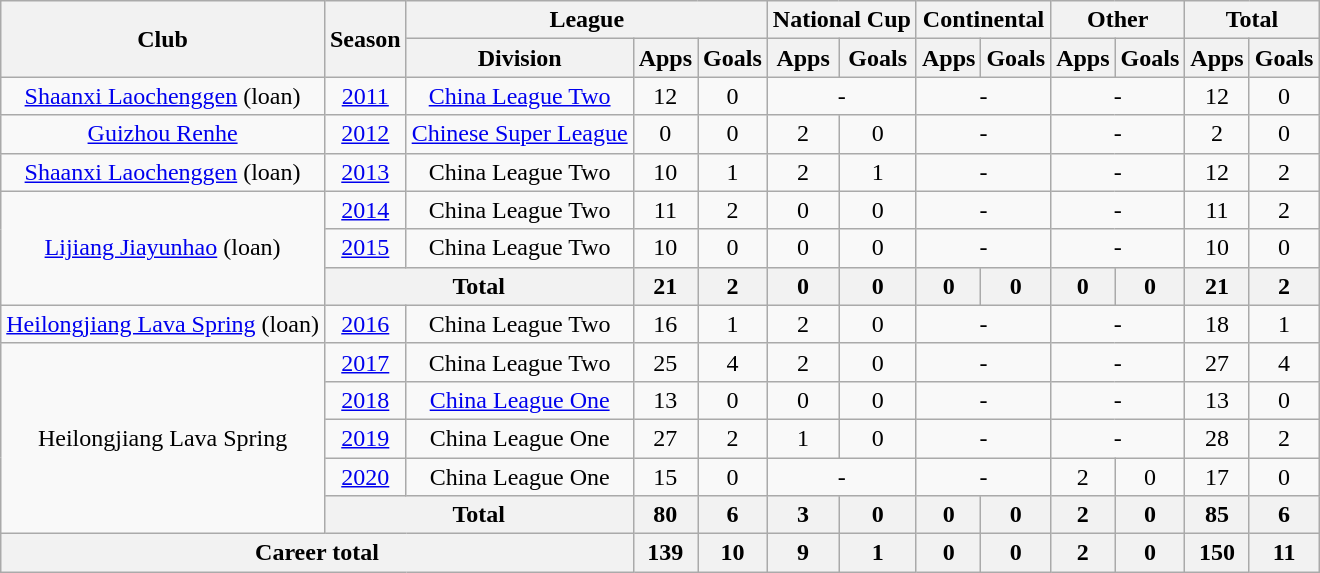<table class="wikitable" style="text-align: center">
<tr>
<th rowspan="2">Club</th>
<th rowspan="2">Season</th>
<th colspan="3">League</th>
<th colspan="2">National Cup</th>
<th colspan="2">Continental</th>
<th colspan="2">Other</th>
<th colspan="2">Total</th>
</tr>
<tr>
<th>Division</th>
<th>Apps</th>
<th>Goals</th>
<th>Apps</th>
<th>Goals</th>
<th>Apps</th>
<th>Goals</th>
<th>Apps</th>
<th>Goals</th>
<th>Apps</th>
<th>Goals</th>
</tr>
<tr>
<td><a href='#'>Shaanxi Laochenggen</a> (loan)</td>
<td><a href='#'>2011</a></td>
<td><a href='#'>China League Two</a></td>
<td>12</td>
<td>0</td>
<td colspan="2">-</td>
<td colspan="2">-</td>
<td colspan="2">-</td>
<td>12</td>
<td>0</td>
</tr>
<tr>
<td><a href='#'>Guizhou Renhe</a></td>
<td><a href='#'>2012</a></td>
<td><a href='#'>Chinese Super League</a></td>
<td>0</td>
<td>0</td>
<td>2</td>
<td>0</td>
<td colspan="2">-</td>
<td colspan="2">-</td>
<td>2</td>
<td>0</td>
</tr>
<tr>
<td><a href='#'>Shaanxi Laochenggen</a> (loan)</td>
<td><a href='#'>2013</a></td>
<td>China League Two</td>
<td>10</td>
<td>1</td>
<td>2</td>
<td>1</td>
<td colspan="2">-</td>
<td colspan="2">-</td>
<td>12</td>
<td>2</td>
</tr>
<tr>
<td rowspan=3><a href='#'>Lijiang Jiayunhao</a> (loan)</td>
<td><a href='#'>2014</a></td>
<td>China League Two</td>
<td>11</td>
<td>2</td>
<td>0</td>
<td>0</td>
<td colspan="2">-</td>
<td colspan="2">-</td>
<td>11</td>
<td>2</td>
</tr>
<tr>
<td><a href='#'>2015</a></td>
<td>China League Two</td>
<td>10</td>
<td>0</td>
<td>0</td>
<td>0</td>
<td colspan="2">-</td>
<td colspan="2">-</td>
<td>10</td>
<td>0</td>
</tr>
<tr>
<th colspan=2>Total</th>
<th>21</th>
<th>2</th>
<th>0</th>
<th>0</th>
<th>0</th>
<th>0</th>
<th>0</th>
<th>0</th>
<th>21</th>
<th>2</th>
</tr>
<tr>
<td><a href='#'>Heilongjiang Lava Spring</a> (loan)</td>
<td><a href='#'>2016</a></td>
<td>China League Two</td>
<td>16</td>
<td>1</td>
<td>2</td>
<td>0</td>
<td colspan="2">-</td>
<td colspan="2">-</td>
<td>18</td>
<td>1</td>
</tr>
<tr>
<td rowspan=5>Heilongjiang Lava Spring</td>
<td><a href='#'>2017</a></td>
<td>China League Two</td>
<td>25</td>
<td>4</td>
<td>2</td>
<td>0</td>
<td colspan="2">-</td>
<td colspan="2">-</td>
<td>27</td>
<td>4</td>
</tr>
<tr>
<td><a href='#'>2018</a></td>
<td><a href='#'>China League One</a></td>
<td>13</td>
<td>0</td>
<td>0</td>
<td>0</td>
<td colspan="2">-</td>
<td colspan="2">-</td>
<td>13</td>
<td>0</td>
</tr>
<tr>
<td><a href='#'>2019</a></td>
<td>China League One</td>
<td>27</td>
<td>2</td>
<td>1</td>
<td>0</td>
<td colspan="2">-</td>
<td colspan="2">-</td>
<td>28</td>
<td>2</td>
</tr>
<tr>
<td><a href='#'>2020</a></td>
<td>China League One</td>
<td>15</td>
<td>0</td>
<td colspan="2">-</td>
<td colspan="2">-</td>
<td>2</td>
<td>0</td>
<td>17</td>
<td>0</td>
</tr>
<tr>
<th colspan=2>Total</th>
<th>80</th>
<th>6</th>
<th>3</th>
<th>0</th>
<th>0</th>
<th>0</th>
<th>2</th>
<th>0</th>
<th>85</th>
<th>6</th>
</tr>
<tr>
<th colspan=3>Career total</th>
<th>139</th>
<th>10</th>
<th>9</th>
<th>1</th>
<th>0</th>
<th>0</th>
<th>2</th>
<th>0</th>
<th>150</th>
<th>11</th>
</tr>
</table>
